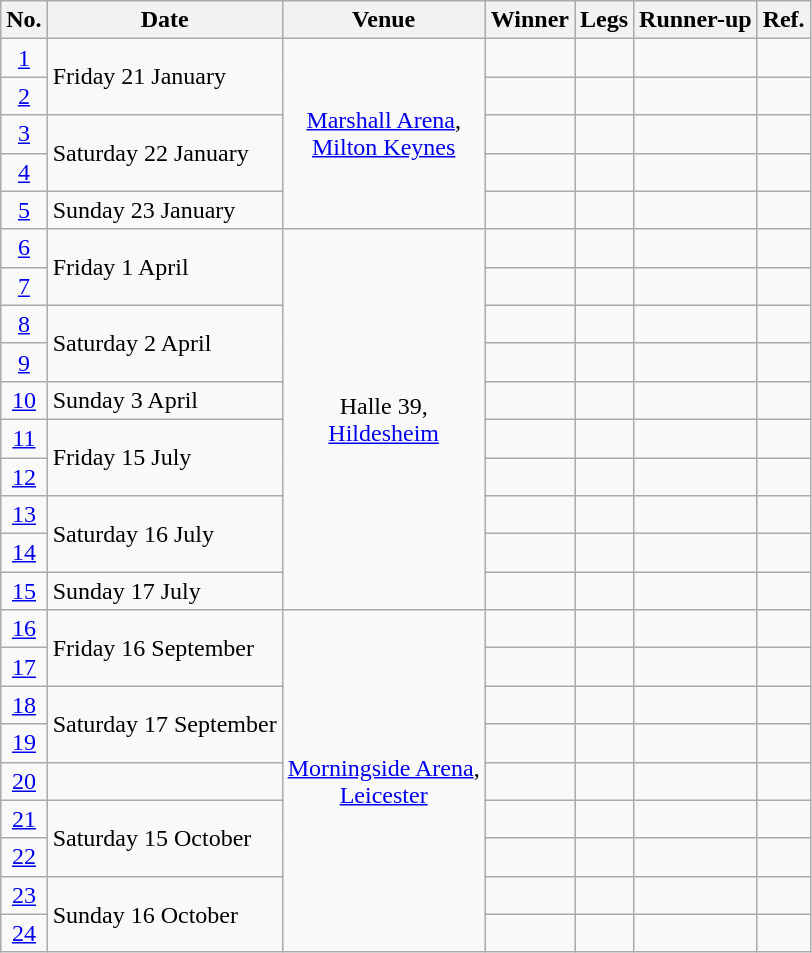<table class="wikitable">
<tr>
<th>No.</th>
<th>Date</th>
<th>Venue</th>
<th>Winner</th>
<th>Legs</th>
<th>Runner-up</th>
<th>Ref.</th>
</tr>
<tr>
<td align=center><a href='#'>1</a></td>
<td align=left rowspan="2">Friday 21 January</td>
<td align="center" rowspan="5"><a href='#'>Marshall Arena</a>,<br>  <a href='#'>Milton Keynes</a></td>
<td align="right"></td>
<td></td>
<td></td>
<td align="center"></td>
</tr>
<tr>
<td align=center><a href='#'>2</a></td>
<td align="right"></td>
<td></td>
<td></td>
<td align="center"></td>
</tr>
<tr>
<td align=center><a href='#'>3</a></td>
<td align=left rowspan="2">Saturday 22 January</td>
<td align="right"></td>
<td></td>
<td></td>
<td align="center"></td>
</tr>
<tr>
<td align=center><a href='#'>4</a></td>
<td align="right"></td>
<td></td>
<td></td>
<td align="center"></td>
</tr>
<tr>
<td align=center><a href='#'>5</a></td>
<td>Sunday 23 January</td>
<td align="right"></td>
<td></td>
<td></td>
<td align="center"></td>
</tr>
<tr>
<td align=center><a href='#'>6</a></td>
<td align=left rowspan="2">Friday 1 April</td>
<td align="center" rowspan="10">Halle 39,<br>  <a href='#'>Hildesheim</a></td>
<td align="right"></td>
<td></td>
<td></td>
<td align="center"></td>
</tr>
<tr>
<td align=center><a href='#'>7</a></td>
<td align="right"></td>
<td></td>
<td></td>
<td align="center"></td>
</tr>
<tr>
<td align=center><a href='#'>8</a></td>
<td align=left rowspan="2">Saturday 2 April</td>
<td align="right"></td>
<td></td>
<td></td>
<td align="center"></td>
</tr>
<tr>
<td align=center><a href='#'>9</a></td>
<td align="right"></td>
<td></td>
<td></td>
<td align="center"></td>
</tr>
<tr>
<td align=center><a href='#'>10</a></td>
<td>Sunday 3 April</td>
<td align="right"></td>
<td></td>
<td></td>
<td align="center"></td>
</tr>
<tr>
<td align=center><a href='#'>11</a></td>
<td align=left rowspan="2">Friday 15 July</td>
<td align="right"></td>
<td></td>
<td></td>
<td align="center"></td>
</tr>
<tr>
<td align=center><a href='#'>12</a></td>
<td align="right"></td>
<td></td>
<td></td>
<td align="center"></td>
</tr>
<tr>
<td align=center><a href='#'>13</a></td>
<td align=left rowspan="2">Saturday 16 July</td>
<td align="right"></td>
<td></td>
<td></td>
<td align="center"></td>
</tr>
<tr>
<td align=center><a href='#'>14</a></td>
<td align="right"></td>
<td></td>
<td></td>
<td align="center"></td>
</tr>
<tr>
<td align=center><a href='#'>15</a></td>
<td>Sunday 17 July</td>
<td align="right"></td>
<td></td>
<td></td>
<td align="center"></td>
</tr>
<tr>
<td align=center><a href='#'>16</a></td>
<td align=left rowspan="2">Friday 16 September</td>
<td align="center" rowspan="9"><a href='#'>Morningside Arena</a>,<br>  <a href='#'>Leicester</a></td>
<td align="right"></td>
<td></td>
<td></td>
<td align="center"></td>
</tr>
<tr>
<td align=center><a href='#'>17</a></td>
<td align="right"></td>
<td></td>
<td></td>
<td align="center"></td>
</tr>
<tr>
<td align=center><a href='#'>18</a></td>
<td align=left rowspan="2">Saturday 17 September</td>
<td align="right"></td>
<td></td>
<td></td>
<td align="center"></td>
</tr>
<tr>
<td align=center><a href='#'>19</a></td>
<td align="right"></td>
<td></td>
<td></td>
<td align="center"></td>
</tr>
<tr>
<td align=center><a href='#'>20</a></td>
<td></td>
<td align="right"></td>
<td></td>
<td></td>
<td align="center"></td>
</tr>
<tr>
<td align=center><a href='#'>21</a></td>
<td align=left rowspan="2">Saturday 15 October</td>
<td align="right"></td>
<td></td>
<td></td>
<td align="center"></td>
</tr>
<tr>
<td align=center><a href='#'>22</a></td>
<td align="right"></td>
<td></td>
<td></td>
<td align="center"></td>
</tr>
<tr>
<td align=center><a href='#'>23</a></td>
<td align=left rowspan="2">Sunday 16 October</td>
<td align="right"></td>
<td></td>
<td></td>
<td align="center"></td>
</tr>
<tr>
<td align=center><a href='#'>24</a></td>
<td align="right"></td>
<td></td>
<td></td>
<td align="center"></td>
</tr>
</table>
